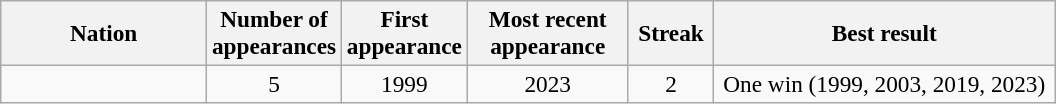<table class="wikitable sortable" style="font-size:97%; text-align:center">
<tr>
<th width="130">Nation</th>
<th width="60">Number of appearances</th>
<th width="60">First appearance</th>
<th width="100">Most recent appearance</th>
<th width="50">Streak</th>
<th width="220">Best result</th>
</tr>
<tr>
<td align=left></td>
<td>5</td>
<td>1999</td>
<td>2023</td>
<td>2</td>
<td>One win (1999, 2003, 2019, 2023)</td>
</tr>
</table>
